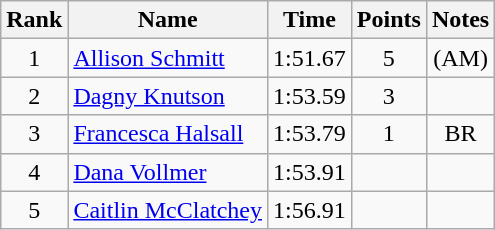<table class="wikitable" style="text-align:center">
<tr>
<th>Rank</th>
<th>Name</th>
<th>Time</th>
<th>Points</th>
<th>Notes</th>
</tr>
<tr>
<td>1</td>
<td align="left"> <a href='#'>Allison Schmitt</a></td>
<td>1:51.67</td>
<td>5</td>
<td>(AM)</td>
</tr>
<tr>
<td>2</td>
<td align="left"> <a href='#'>Dagny Knutson</a></td>
<td>1:53.59</td>
<td>3</td>
<td></td>
</tr>
<tr>
<td>3</td>
<td align="left"> <a href='#'>Francesca Halsall</a></td>
<td>1:53.79</td>
<td>1</td>
<td>BR</td>
</tr>
<tr>
<td>4</td>
<td align="left"> <a href='#'>Dana Vollmer</a></td>
<td>1:53.91</td>
<td></td>
<td></td>
</tr>
<tr>
<td>5</td>
<td align="left"> <a href='#'>Caitlin McClatchey</a></td>
<td>1:56.91</td>
<td></td>
<td></td>
</tr>
</table>
